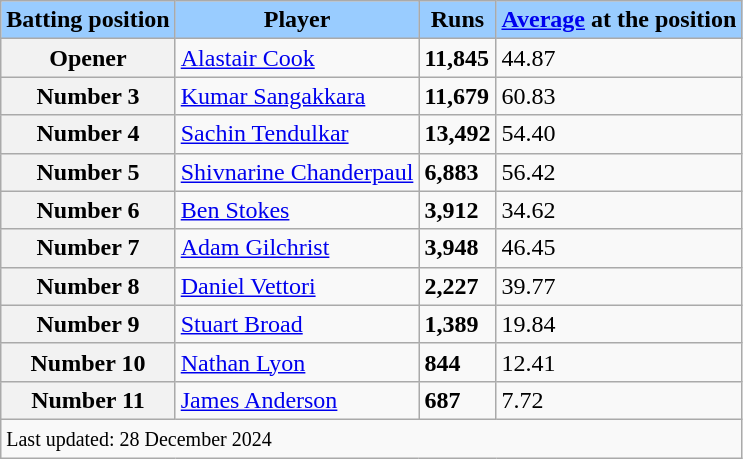<table class="wikitable sortable">
<tr style="background:#9cf;">
<td style="text-align:center;"><strong>Batting position</strong></td>
<td style="text-align:center;"><strong>Player</strong></td>
<td style="text-align:center;"><strong>Runs</strong></td>
<td style="text-align:center;"><strong><a href='#'>Average</a> at the position</strong></td>
</tr>
<tr>
<th>Opener</th>
<td> <a href='#'>Alastair Cook</a></td>
<td><strong>11,845</strong></td>
<td>44.87</td>
</tr>
<tr>
<th>Number 3</th>
<td> <a href='#'>Kumar Sangakkara</a></td>
<td><strong>11,679</strong></td>
<td>60.83</td>
</tr>
<tr>
<th>Number 4</th>
<td> <a href='#'>Sachin Tendulkar</a></td>
<td><strong>13,492</strong></td>
<td>54.40</td>
</tr>
<tr>
<th>Number 5</th>
<td> <a href='#'>Shivnarine Chanderpaul</a></td>
<td><strong>6,883</strong></td>
<td>56.42</td>
</tr>
<tr>
<th>Number 6</th>
<td> <a href='#'>Ben Stokes</a> </td>
<td><strong>3,912</strong></td>
<td>34.62</td>
</tr>
<tr>
<th>Number 7</th>
<td> <a href='#'>Adam Gilchrist</a></td>
<td><strong>3,948</strong></td>
<td>46.45</td>
</tr>
<tr>
<th>Number 8</th>
<td> <a href='#'>Daniel Vettori</a></td>
<td><strong>2,227</strong></td>
<td>39.77</td>
</tr>
<tr>
<th>Number 9</th>
<td> <a href='#'>Stuart Broad</a></td>
<td><strong>1,389</strong></td>
<td>19.84</td>
</tr>
<tr>
<th>Number 10</th>
<td> <a href='#'>Nathan Lyon</a> </td>
<td><strong>844</strong></td>
<td>12.41</td>
</tr>
<tr>
<th>Number 11</th>
<td> <a href='#'>James Anderson</a></td>
<td><strong>687</strong></td>
<td>7.72</td>
</tr>
<tr>
<td colspan="4"><small>Last updated: 28 December 2024 </small></td>
</tr>
</table>
